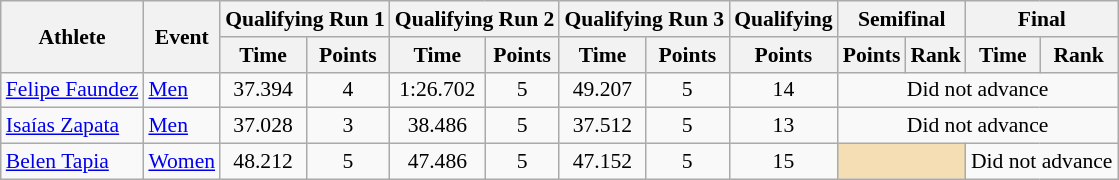<table class="wikitable" border="1" style="font-size:90%">
<tr>
<th rowspan=2>Athlete</th>
<th rowspan=2>Event</th>
<th colspan=2>Qualifying Run 1</th>
<th colspan=2>Qualifying Run 2</th>
<th colspan=2>Qualifying Run 3</th>
<th>Qualifying</th>
<th colspan=2>Semifinal</th>
<th colspan=2>Final</th>
</tr>
<tr>
<th>Time</th>
<th>Points</th>
<th>Time</th>
<th>Points</th>
<th>Time</th>
<th>Points</th>
<th>Points</th>
<th>Points</th>
<th>Rank</th>
<th>Time</th>
<th>Rank</th>
</tr>
<tr>
<td><a href='#'>Felipe Faundez</a></td>
<td><a href='#'>Men</a></td>
<td align=center>37.394</td>
<td align=center>4</td>
<td align=center>1:26.702</td>
<td align=center>5</td>
<td align=center>49.207</td>
<td align=center>5</td>
<td align=center>14</td>
<td align="center" colspan="7">Did not advance</td>
</tr>
<tr>
<td><a href='#'>Isaías Zapata</a></td>
<td><a href='#'>Men</a></td>
<td align=center>37.028</td>
<td align=center>3</td>
<td align=center>38.486</td>
<td align=center>5</td>
<td align=center>37.512</td>
<td align=center>5</td>
<td align=center>13</td>
<td align="center" colspan="7">Did not advance</td>
</tr>
<tr>
<td><a href='#'>Belen Tapia</a></td>
<td><a href='#'>Women</a></td>
<td align=center>48.212</td>
<td align=center>5</td>
<td align=center>47.486</td>
<td align=center>5</td>
<td align=center>47.152</td>
<td align=center>5</td>
<td align=center>15</td>
<td bgcolor=wheat colspan=2></td>
<td align="center" colspan="7">Did not advance</td>
</tr>
</table>
